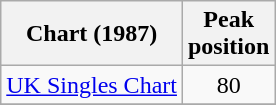<table class="wikitable sortable">
<tr>
<th>Chart (1987)</th>
<th>Peak<br>position</th>
</tr>
<tr>
<td><a href='#'>UK Singles Chart</a></td>
<td align="center">80</td>
</tr>
<tr>
</tr>
</table>
